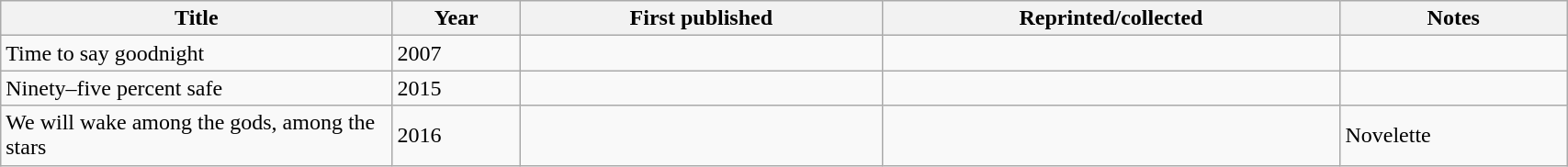<table class='wikitable sortable' width='90%'>
<tr>
<th width=25%>Title</th>
<th>Year</th>
<th>First published</th>
<th>Reprinted/collected</th>
<th>Notes</th>
</tr>
<tr>
<td>Time to say goodnight</td>
<td>2007</td>
<td></td>
<td></td>
<td></td>
</tr>
<tr>
<td>Ninety–five percent safe</td>
<td>2015</td>
<td></td>
<td></td>
<td></td>
</tr>
<tr>
<td>We will wake among the gods, among the stars</td>
<td>2016</td>
<td></td>
<td></td>
<td>Novelette</td>
</tr>
</table>
